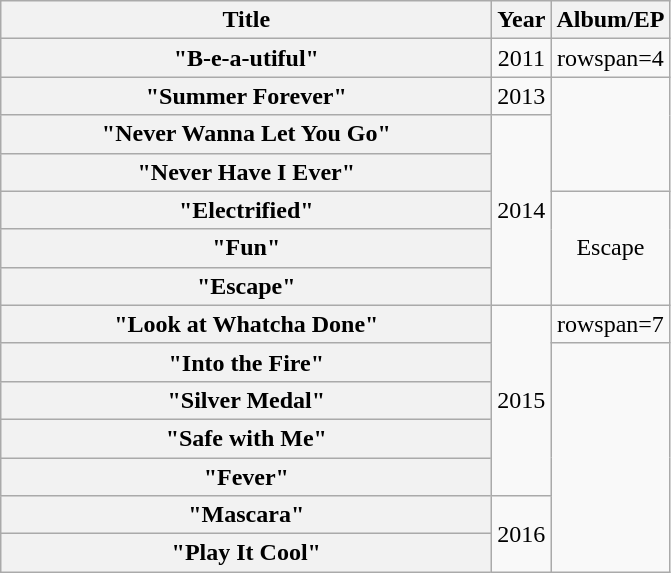<table class="wikitable plainrowheaders" style="text-align:center;">
<tr>
<th scope="col" style="width:20em;">Title</th>
<th scope="col">Year</th>
<th>Album/EP</th>
</tr>
<tr>
<th scope="row">"B-e-a-utiful"</th>
<td>2011</td>
<td>rowspan=4 </td>
</tr>
<tr>
<th scope="row">"Summer Forever"</th>
<td>2013</td>
</tr>
<tr>
<th scope="row">"Never Wanna Let You Go"</th>
<td rowspan=5>2014</td>
</tr>
<tr>
<th scope="row">"Never Have I Ever"</th>
</tr>
<tr>
<th scope="row">"Electrified"</th>
<td rowspan=3>Escape</td>
</tr>
<tr>
<th scope="row">"Fun"</th>
</tr>
<tr>
<th scope="row">"Escape"</th>
</tr>
<tr>
<th scope="row">"Look at Whatcha Done"</th>
<td rowspan=5>2015</td>
<td>rowspan=7 </td>
</tr>
<tr>
<th scope="row">"Into the Fire"</th>
</tr>
<tr>
<th scope="row">"Silver Medal"</th>
</tr>
<tr>
<th scope="row">"Safe with Me"</th>
</tr>
<tr>
<th scope="row">"Fever"</th>
</tr>
<tr>
<th scope="row">"Mascara"</th>
<td rowspan=2>2016</td>
</tr>
<tr>
<th scope="row">"Play It Cool"</th>
</tr>
</table>
